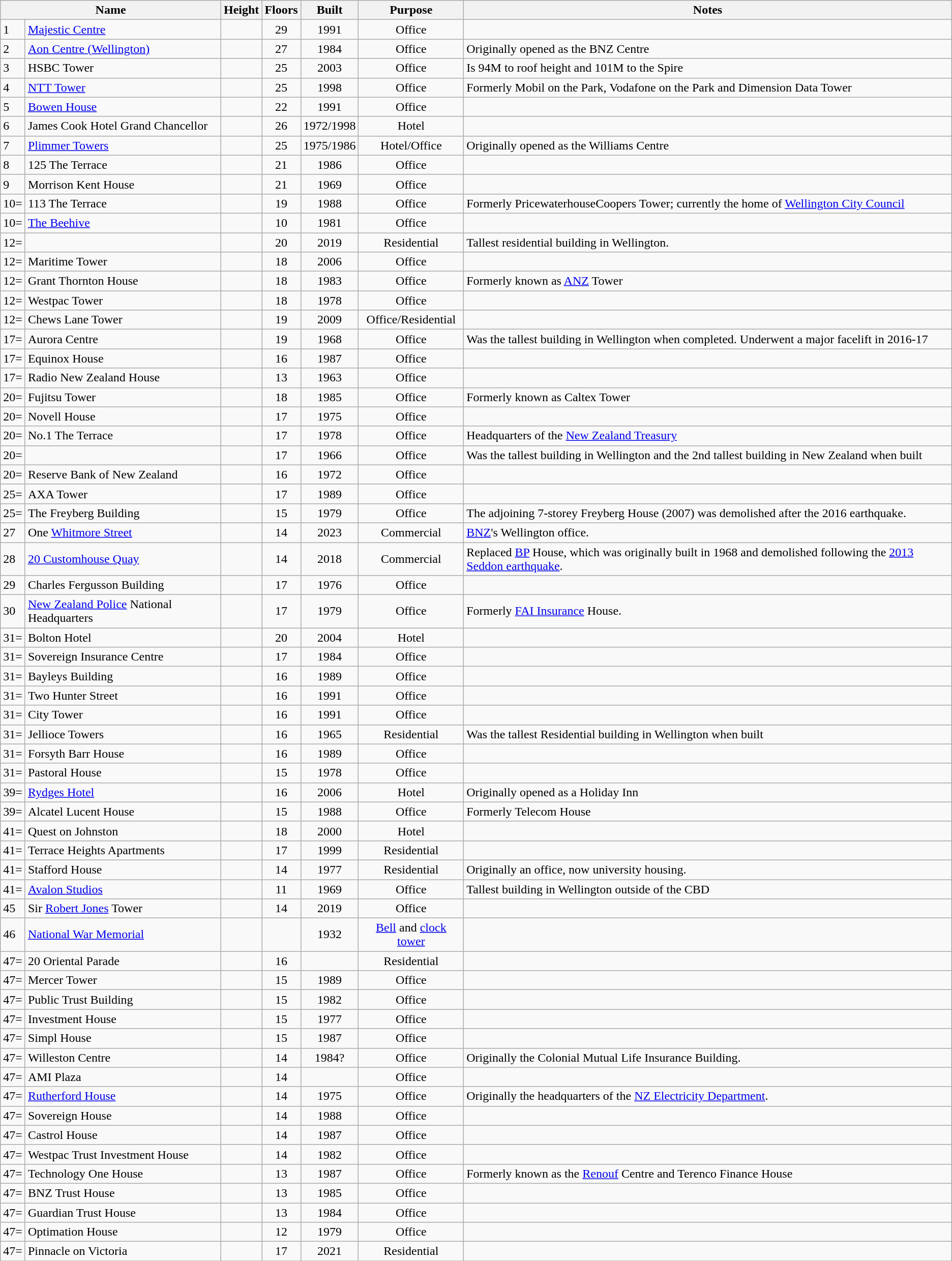<table class="wikitable">
<tr>
<th style="text-align:center;" colspan="2">Name</th>
<th align=center>Height</th>
<th align=center>Floors</th>
<th align=center>Built</th>
<th align=center>Purpose</th>
<th align=center>Notes</th>
</tr>
<tr>
<td>1</td>
<td><a href='#'>Majestic Centre</a></td>
<td align=center></td>
<td align=center>29</td>
<td align=center>1991</td>
<td align=center>Office</td>
<td></td>
</tr>
<tr>
<td>2</td>
<td><a href='#'>Aon Centre (Wellington)</a></td>
<td align=center></td>
<td align=center>27</td>
<td align=center>1984</td>
<td align=center>Office</td>
<td align=left>Originally opened as the BNZ Centre</td>
</tr>
<tr>
<td>3</td>
<td>HSBC Tower</td>
<td align=center></td>
<td align=center>25</td>
<td align=center>2003</td>
<td align=center>Office</td>
<td>Is 94M to roof height and 101M to the Spire</td>
</tr>
<tr>
<td>4</td>
<td><a href='#'>NTT Tower</a></td>
<td align="center"></td>
<td align="center">25</td>
<td align="center">1998</td>
<td align="center">Office</td>
<td>Formerly Mobil on the Park, Vodafone on the Park and Dimension Data Tower</td>
</tr>
<tr>
<td>5</td>
<td><a href='#'>Bowen House</a></td>
<td align="center"></td>
<td align="center">22</td>
<td align="center">1991</td>
<td align="center">Office</td>
<td></td>
</tr>
<tr>
<td>6</td>
<td>James Cook Hotel Grand Chancellor</td>
<td align=center></td>
<td align=center>26</td>
<td align=center>1972/1998</td>
<td align=center>Hotel</td>
<td></td>
</tr>
<tr>
<td>7</td>
<td><a href='#'>Plimmer Towers</a></td>
<td align=center></td>
<td align=center>25</td>
<td align=center>1975/1986</td>
<td align=center>Hotel/Office</td>
<td align=left>Originally opened as the Williams Centre</td>
</tr>
<tr>
<td>8</td>
<td>125 The Terrace</td>
<td align=center></td>
<td align=center>21</td>
<td align=center>1986</td>
<td align=center>Office</td>
<td></td>
</tr>
<tr>
<td>9</td>
<td>Morrison Kent House</td>
<td align="center"></td>
<td align="center">21</td>
<td align="center">1969</td>
<td align="center">Office</td>
<td></td>
</tr>
<tr>
<td>10=</td>
<td>113 The Terrace</td>
<td align="center"></td>
<td align="center">19</td>
<td align="center">1988</td>
<td align="center">Office</td>
<td>Formerly PricewaterhouseCoopers Tower; currently the home of <a href='#'>Wellington City Council</a></td>
</tr>
<tr>
<td>10=</td>
<td><a href='#'>The Beehive</a></td>
<td align="center"></td>
<td align="center">10</td>
<td align="center">1981</td>
<td align="center">Office</td>
<td></td>
</tr>
<tr>
<td>12=</td>
<td></td>
<td align="center"></td>
<td align="center">20</td>
<td align="center">2019</td>
<td align="center">Residential</td>
<td>Tallest residential building in Wellington.</td>
</tr>
<tr>
<td>12=</td>
<td>Maritime Tower</td>
<td align="center"></td>
<td align="center">18</td>
<td align="center">2006</td>
<td align="center">Office</td>
<td></td>
</tr>
<tr>
<td>12=</td>
<td>Grant Thornton House</td>
<td align="center"></td>
<td align="center">18</td>
<td align="center">1983</td>
<td align="center">Office</td>
<td align="left">Formerly known as <a href='#'>ANZ</a> Tower</td>
</tr>
<tr>
<td>12=</td>
<td>Westpac Tower</td>
<td align="center"></td>
<td align="center">18</td>
<td align="center">1978</td>
<td align="center">Office</td>
<td></td>
</tr>
<tr>
<td>12=</td>
<td>Chews Lane Tower</td>
<td align="center"></td>
<td align="center">19</td>
<td align="center">2009</td>
<td align="center">Office/Residential</td>
<td></td>
</tr>
<tr>
<td>17=</td>
<td>Aurora Centre</td>
<td align="center"></td>
<td align="center">19</td>
<td align="center">1968</td>
<td align="center">Office</td>
<td>Was the tallest building in Wellington when completed.  Underwent a major facelift in 2016-17</td>
</tr>
<tr>
<td>17=</td>
<td>Equinox House</td>
<td></td>
<td align=center>16</td>
<td align=center>1987</td>
<td align=center>Office</td>
<td></td>
</tr>
<tr>
<td>17=</td>
<td>Radio New Zealand House</td>
<td></td>
<td align=center>13</td>
<td align=center>1963</td>
<td align=center>Office</td>
<td></td>
</tr>
<tr>
<td>20=</td>
<td>Fujitsu Tower</td>
<td align="center"></td>
<td align="center">18</td>
<td align="center">1985</td>
<td align="center">Office</td>
<td align="left">Formerly known as Caltex Tower</td>
</tr>
<tr>
<td>20=</td>
<td>Novell House</td>
<td align="center"></td>
<td align="center">17</td>
<td align="center">1975</td>
<td align="center">Office</td>
<td></td>
</tr>
<tr>
<td>20=</td>
<td>No.1 The Terrace</td>
<td align="center"></td>
<td align="center">17</td>
<td align="center">1978</td>
<td align="center">Office</td>
<td>Headquarters of the <a href='#'>New Zealand Treasury</a></td>
</tr>
<tr>
<td>20=</td>
<td></td>
<td align="center"></td>
<td align="center">17</td>
<td align="center">1966</td>
<td align="center">Office</td>
<td>Was the tallest building in Wellington and the 2nd tallest building in New Zealand when built</td>
</tr>
<tr>
<td>20=</td>
<td>Reserve Bank of New Zealand</td>
<td></td>
<td align=center>16</td>
<td align=center>1972</td>
<td align=center>Office</td>
<td></td>
</tr>
<tr>
<td>25=</td>
<td>AXA Tower</td>
<td align="center"></td>
<td align="center">17</td>
<td align="center">1989</td>
<td align="center">Office</td>
<td></td>
</tr>
<tr>
<td>25=</td>
<td>The Freyberg Building</td>
<td></td>
<td align=center>15</td>
<td align=center>1979</td>
<td align=center>Office</td>
<td>The adjoining 7-storey Freyberg House (2007) was demolished after the 2016 earthquake.</td>
</tr>
<tr>
<td>27</td>
<td>One <a href='#'>Whitmore Street</a></td>
<td align=center></td>
<td align=center>14</td>
<td align=center>2023</td>
<td align=center>Commercial</td>
<td><a href='#'>BNZ</a>'s Wellington office.</td>
</tr>
<tr>
<td>28</td>
<td><a href='#'>20 Customhouse Quay</a></td>
<td align="center"></td>
<td align="center">14</td>
<td align="center">2018</td>
<td align="center">Commercial</td>
<td>Replaced <a href='#'>BP</a> House, which was originally built in 1968 and demolished following the <a href='#'>2013 Seddon earthquake</a>.</td>
</tr>
<tr>
<td>29</td>
<td>Charles Fergusson Building</td>
<td align="center"></td>
<td align="center">17</td>
<td align="center">1976</td>
<td align="center">Office</td>
<td></td>
</tr>
<tr>
<td>30</td>
<td><a href='#'>New Zealand Police</a> National Headquarters</td>
<td align="center"></td>
<td align="center">17</td>
<td align="center">1979</td>
<td align="center">Office</td>
<td> Formerly <a href='#'>FAI Insurance</a> House.</td>
</tr>
<tr>
<td>31=</td>
<td>Bolton Hotel</td>
<td align="center"></td>
<td align="center">20</td>
<td align="center">2004</td>
<td align="center">Hotel</td>
<td></td>
</tr>
<tr>
<td>31=</td>
<td>Sovereign Insurance Centre</td>
<td align="center"></td>
<td align="center">17</td>
<td align="center">1984</td>
<td align="center">Office</td>
<td></td>
</tr>
<tr>
<td>31=</td>
<td>Bayleys Building</td>
<td align="center"></td>
<td align="center">16</td>
<td align="center">1989</td>
<td align="center">Office</td>
<td></td>
</tr>
<tr>
<td>31=</td>
<td>Two Hunter Street</td>
<td align="center"></td>
<td align="center">16</td>
<td align="center">1991</td>
<td align="center">Office</td>
<td></td>
</tr>
<tr>
<td>31=</td>
<td>City Tower</td>
<td align="center"></td>
<td align="center">16</td>
<td align="center">1991</td>
<td align="center">Office</td>
<td></td>
</tr>
<tr>
<td>31=</td>
<td>Jellioce Towers</td>
<td></td>
<td align=center>16</td>
<td align=center>1965</td>
<td align=center>Residential</td>
<td>Was the tallest Residential building in Wellington when built</td>
</tr>
<tr>
<td>31=</td>
<td>Forsyth Barr House</td>
<td align="center"></td>
<td align="center">16</td>
<td align="center">1989</td>
<td align="center">Office</td>
<td></td>
</tr>
<tr>
<td>31=</td>
<td>Pastoral House</td>
<td align="center"></td>
<td align="center">15</td>
<td align="center">1978</td>
<td align="center">Office</td>
<td></td>
</tr>
<tr>
<td>39=</td>
<td><a href='#'>Rydges Hotel</a></td>
<td align="center"></td>
<td align="center">16</td>
<td align="center">2006</td>
<td align="center">Hotel</td>
<td>Originally opened as a Holiday Inn</td>
</tr>
<tr>
<td>39=</td>
<td>Alcatel Lucent House</td>
<td align="center"></td>
<td align="center">15</td>
<td align="center">1988</td>
<td align="center">Office</td>
<td>Formerly Telecom House</td>
</tr>
<tr>
<td>41=</td>
<td>Quest on Johnston</td>
<td align="center"></td>
<td align="center">18</td>
<td align="center">2000</td>
<td align="center">Hotel</td>
<td></td>
</tr>
<tr>
<td>41=</td>
<td>Terrace Heights Apartments</td>
<td align="center"></td>
<td align="center">17</td>
<td align="center">1999</td>
<td align="center">Residential</td>
<td></td>
</tr>
<tr>
<td>41=</td>
<td>Stafford House</td>
<td align="center"></td>
<td align="center">14</td>
<td align="center">1977</td>
<td align="center">Residential</td>
<td>Originally an office, now university housing.</td>
</tr>
<tr>
<td>41=</td>
<td><a href='#'>Avalon Studios</a></td>
<td align="center"></td>
<td align="center">11</td>
<td align="center">1969</td>
<td align="center">Office</td>
<td>Tallest building in Wellington outside of the CBD</td>
</tr>
<tr>
<td>45</td>
<td>Sir <a href='#'>Robert Jones</a> Tower</td>
<td align=center></td>
<td align=center>14</td>
<td align=center>2019</td>
<td align=center>Office</td>
<td></td>
</tr>
<tr>
<td>46</td>
<td><a href='#'>National War Memorial</a></td>
<td align="center"></td>
<td align="center"></td>
<td align="center">1932</td>
<td align="center"><a href='#'>Bell</a> and <a href='#'>clock tower</a></td>
<td></td>
</tr>
<tr>
<td>47=</td>
<td>20 Oriental Parade</td>
<td align="center"></td>
<td align="center">16</td>
<td align="center"></td>
<td align="center">Residential</td>
<td></td>
</tr>
<tr>
<td>47=</td>
<td>Mercer Tower</td>
<td align="center"></td>
<td align="center">15</td>
<td align="center">1989</td>
<td align="center">Office</td>
<td></td>
</tr>
<tr>
<td>47=</td>
<td>Public Trust Building</td>
<td align="center"></td>
<td align="center">15</td>
<td align="center">1982</td>
<td align="center">Office</td>
<td></td>
</tr>
<tr>
<td>47=</td>
<td>Investment House</td>
<td align="center"></td>
<td align="center">15</td>
<td align="center">1977</td>
<td align="center">Office</td>
<td></td>
</tr>
<tr>
<td>47=</td>
<td>Simpl House</td>
<td align="center"></td>
<td align="center">15</td>
<td align="center">1987</td>
<td align="center">Office</td>
<td></td>
</tr>
<tr>
<td>47=</td>
<td>Willeston Centre</td>
<td align="center"></td>
<td align="center">14</td>
<td align="center">1984?</td>
<td align="center">Office</td>
<td>Originally the Colonial Mutual Life Insurance Building.</td>
</tr>
<tr>
<td>47=</td>
<td>AMI Plaza</td>
<td align="center"></td>
<td align="center">14</td>
<td align="center"></td>
<td align="center">Office</td>
<td></td>
</tr>
<tr>
<td>47=</td>
<td><a href='#'>Rutherford House</a></td>
<td align="center"></td>
<td align="center">14</td>
<td align="center">1975</td>
<td align="center">Office</td>
<td>Originally the headquarters of the <a href='#'>NZ Electricity Department</a>.</td>
</tr>
<tr>
<td>47=</td>
<td>Sovereign House</td>
<td align="center"></td>
<td align="center">14</td>
<td align="center">1988</td>
<td align="center">Office</td>
<td></td>
</tr>
<tr>
<td>47=</td>
<td>Castrol House</td>
<td align="center"></td>
<td align="center">14</td>
<td align="center">1987</td>
<td align="center">Office</td>
<td></td>
</tr>
<tr>
<td>47=</td>
<td>Westpac Trust Investment House</td>
<td align="center"></td>
<td align="center">14</td>
<td align="center">1982</td>
<td align="center">Office</td>
<td></td>
</tr>
<tr>
<td>47=</td>
<td>Technology One House</td>
<td align="center"></td>
<td align="center">13</td>
<td align="center">1987</td>
<td align="center">Office</td>
<td>Formerly known as the <a href='#'>Renouf</a> Centre and Terenco Finance House</td>
</tr>
<tr>
<td>47=</td>
<td>BNZ Trust House</td>
<td align="center"></td>
<td align="center">13</td>
<td align="center">1985</td>
<td align="center">Office</td>
<td></td>
</tr>
<tr>
<td>47=</td>
<td>Guardian Trust House</td>
<td align="center"></td>
<td align="center">13</td>
<td align="center">1984</td>
<td align="center">Office</td>
<td></td>
</tr>
<tr>
<td>47=</td>
<td>Optimation House</td>
<td></td>
<td align=center>12</td>
<td align=center>1979</td>
<td align=center>Office</td>
<td></td>
</tr>
<tr>
<td>47=</td>
<td>Pinnacle on Victoria</td>
<td align=center></td>
<td align=center>17</td>
<td align=center>2021</td>
<td align=center>Residential</td>
<td></td>
</tr>
<tr>
</tr>
</table>
